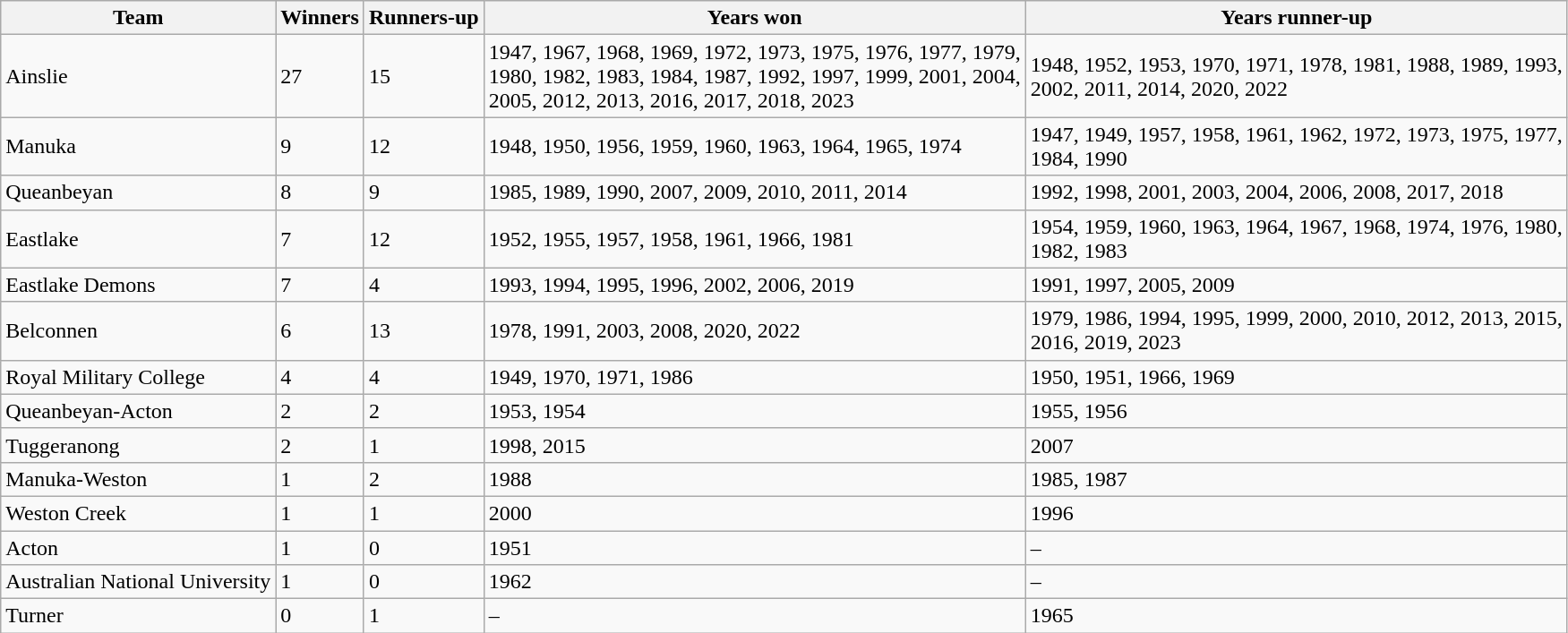<table class="wikitable sortable">
<tr>
<th>Team</th>
<th>Winners</th>
<th>Runners-up</th>
<th>Years won</th>
<th>Years runner-up</th>
</tr>
<tr>
<td> Ainslie</td>
<td>27</td>
<td>15</td>
<td>1947, 1967, 1968, 1969, 1972, 1973, 1975, 1976, 1977, 1979,<br>1980, 1982, 1983, 1984, 1987, 1992, 1997, 1999, 2001, 2004,<br>2005, 2012, 2013, 2016, 2017, 2018, 2023</td>
<td>1948, 1952, 1953, 1970, 1971, 1978, 1981, 1988, 1989, 1993,<br>2002, 2011, 2014, 2020, 2022</td>
</tr>
<tr>
<td> Manuka</td>
<td>9</td>
<td>12</td>
<td>1948, 1950, 1956, 1959, 1960, 1963, 1964, 1965, 1974</td>
<td>1947, 1949, 1957, 1958, 1961, 1962, 1972, 1973, 1975, 1977,<br>1984, 1990</td>
</tr>
<tr>
<td> Queanbeyan</td>
<td>8</td>
<td>9</td>
<td>1985, 1989, 1990, 2007, 2009, 2010, 2011, 2014</td>
<td>1992, 1998, 2001, 2003, 2004, 2006, 2008, 2017, 2018</td>
</tr>
<tr>
<td> Eastlake</td>
<td>7</td>
<td>12</td>
<td>1952, 1955, 1957, 1958, 1961, 1966, 1981</td>
<td>1954, 1959, 1960, 1963, 1964, 1967, 1968, 1974, 1976, 1980,<br>1982, 1983</td>
</tr>
<tr>
<td> Eastlake Demons</td>
<td>7</td>
<td>4</td>
<td>1993, 1994, 1995, 1996, 2002, 2006, 2019</td>
<td>1991, 1997, 2005, 2009</td>
</tr>
<tr>
<td> Belconnen</td>
<td>6</td>
<td>13</td>
<td>1978, 1991, 2003, 2008, 2020, 2022</td>
<td>1979, 1986, 1994, 1995, 1999, 2000, 2010, 2012, 2013, 2015,<br>2016, 2019, 2023</td>
</tr>
<tr>
<td> Royal Military College</td>
<td>4</td>
<td>4</td>
<td>1949, 1970, 1971, 1986</td>
<td>1950, 1951, 1966, 1969</td>
</tr>
<tr>
<td> Queanbeyan-Acton</td>
<td>2</td>
<td>2</td>
<td>1953, 1954</td>
<td>1955, 1956</td>
</tr>
<tr>
<td> Tuggeranong</td>
<td>2</td>
<td>1</td>
<td>1998, 2015</td>
<td>2007</td>
</tr>
<tr>
<td> Manuka-Weston</td>
<td>1</td>
<td>2</td>
<td>1988</td>
<td>1985, 1987</td>
</tr>
<tr>
<td> Weston Creek</td>
<td>1</td>
<td>1</td>
<td>2000</td>
<td>1996</td>
</tr>
<tr>
<td> Acton</td>
<td>1</td>
<td>0</td>
<td>1951</td>
<td>–</td>
</tr>
<tr>
<td> Australian National University</td>
<td>1</td>
<td>0</td>
<td>1962</td>
<td>–</td>
</tr>
<tr>
<td> Turner</td>
<td>0</td>
<td>1</td>
<td>–</td>
<td>1965</td>
</tr>
</table>
